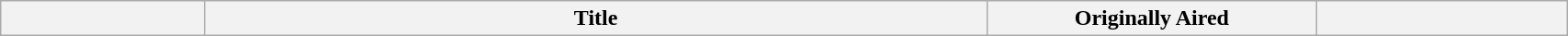<table class="wikitable plainrowheaders" style="width:90%;">
<tr>
<th width="13%"></th>
<th width="50%">Title</th>
<th width="21%">Originally Aired</th>
<th width="16%"><br>




</th>
</tr>
</table>
